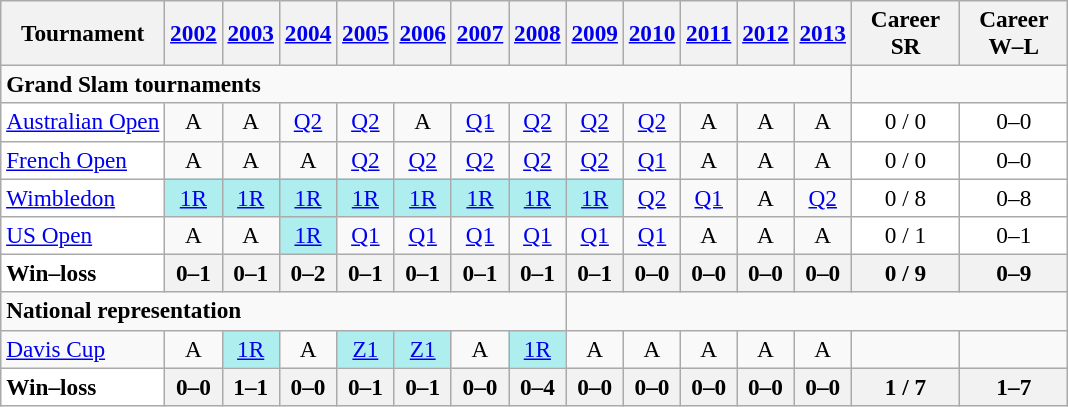<table class=wikitable style=text-align:center;font-size:97%>
<tr>
<th>Tournament</th>
<th><a href='#'>2002</a></th>
<th><a href='#'>2003</a></th>
<th><a href='#'>2004</a></th>
<th><a href='#'>2005</a></th>
<th><a href='#'>2006</a></th>
<th><a href='#'>2007</a></th>
<th><a href='#'>2008</a></th>
<th><a href='#'>2009</a></th>
<th><a href='#'>2010</a></th>
<th><a href='#'>2011</a></th>
<th><a href='#'>2012</a></th>
<th><a href='#'>2013</a></th>
<th width=65>Career SR</th>
<th width=65>Career W–L</th>
</tr>
<tr>
<td colspan="13" style="text-align:left;"><strong>Grand Slam tournaments</strong></td>
</tr>
<tr>
<td style="background:#fff; text-align:left;"><a href='#'>Australian Open</a></td>
<td>A</td>
<td>A</td>
<td><a href='#'>Q2</a></td>
<td><a href='#'>Q2</a></td>
<td>A</td>
<td><a href='#'>Q1</a></td>
<td><a href='#'>Q2</a></td>
<td><a href='#'>Q2</a></td>
<td><a href='#'>Q2</a></td>
<td>A</td>
<td>A</td>
<td>A</td>
<td style="background:#fff;">0 / 0</td>
<td style="background:#fff;">0–0</td>
</tr>
<tr>
<td style="background:#fff; text-align:left;"><a href='#'>French Open</a></td>
<td>A</td>
<td>A</td>
<td>A</td>
<td><a href='#'>Q2</a></td>
<td><a href='#'>Q2</a></td>
<td><a href='#'>Q2</a></td>
<td><a href='#'>Q2</a></td>
<td><a href='#'>Q2</a></td>
<td><a href='#'>Q1</a></td>
<td>A</td>
<td>A</td>
<td>A</td>
<td style="background:#fff;">0 / 0</td>
<td style="background:#fff;">0–0</td>
</tr>
<tr>
<td style="background:#fff; text-align:left;"><a href='#'>Wimbledon</a></td>
<td style="background:#afeeee;"><a href='#'>1R</a></td>
<td style="background:#afeeee;"><a href='#'>1R</a></td>
<td style="background:#afeeee;"><a href='#'>1R</a></td>
<td style="background:#afeeee;"><a href='#'>1R</a></td>
<td style="background:#afeeee;"><a href='#'>1R</a></td>
<td style="background:#afeeee;"><a href='#'>1R</a></td>
<td style="background:#afeeee;"><a href='#'>1R</a></td>
<td style="background:#afeeee;"><a href='#'>1R</a></td>
<td><a href='#'>Q2</a></td>
<td><a href='#'>Q1</a></td>
<td>A</td>
<td><a href='#'>Q2</a></td>
<td style="background:#fff;">0 / 8</td>
<td style="background:#fff;">0–8</td>
</tr>
<tr>
<td style="background:#fff; text-align:left;"><a href='#'>US Open</a></td>
<td>A</td>
<td>A</td>
<td style="background:#afeeee;"><a href='#'>1R</a></td>
<td><a href='#'>Q1</a></td>
<td><a href='#'>Q1</a></td>
<td><a href='#'>Q1</a></td>
<td><a href='#'>Q1</a></td>
<td><a href='#'>Q1</a></td>
<td><a href='#'>Q1</a></td>
<td>A</td>
<td>A</td>
<td>A</td>
<td style="background:#fff;">0 / 1</td>
<td style="background:#fff;">0–1</td>
</tr>
<tr>
<td style="background:#fff; text-align:left;"><strong>Win–loss</strong></td>
<th>0–1</th>
<th>0–1</th>
<th>0–2</th>
<th>0–1</th>
<th>0–1</th>
<th>0–1</th>
<th>0–1</th>
<th>0–1</th>
<th>0–0</th>
<th>0–0</th>
<th>0–0</th>
<th>0–0</th>
<th>0 / 9</th>
<th>0–9</th>
</tr>
<tr>
<td colspan="8" align="left"><strong>National representation</strong></td>
</tr>
<tr>
<td align=left><a href='#'>Davis Cup</a></td>
<td>A</td>
<td bgcolor=afeeee><a href='#'>1R</a></td>
<td>A</td>
<td bgcolor=afeeee><a href='#'>Z1</a></td>
<td bgcolor=afeeee><a href='#'>Z1</a></td>
<td>A</td>
<td bgcolor=afeeee><a href='#'>1R</a></td>
<td>A</td>
<td>A</td>
<td>A</td>
<td>A</td>
<td>A</td>
<td></td>
<td></td>
</tr>
<tr>
<td style="background:#fff; text-align:left;"><strong>Win–loss</strong></td>
<th>0–0</th>
<th>1–1</th>
<th>0–0</th>
<th>0–1</th>
<th>0–1</th>
<th>0–0</th>
<th>0–4</th>
<th>0–0</th>
<th>0–0</th>
<th>0–0</th>
<th>0–0</th>
<th>0–0</th>
<th>1 / 7</th>
<th>1–7</th>
</tr>
</table>
